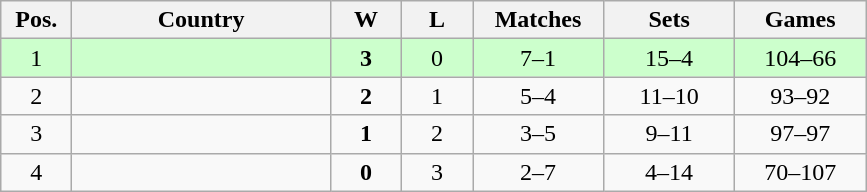<table class="wikitable" style="text-align:center;">
<tr>
<th width=40>Pos.</th>
<th width=165>Country</th>
<th width=40>W</th>
<th width=40>L</th>
<th width=80>Matches</th>
<th width=80>Sets</th>
<th width=80>Games</th>
</tr>
<tr style="background:#cfc;">
<td>1</td>
<td style="text-align:left;"></td>
<td><strong>3</strong></td>
<td>0</td>
<td>7–1</td>
<td>15–4</td>
<td>104–66</td>
</tr>
<tr>
<td>2</td>
<td style="text-align:left;"></td>
<td><strong>2</strong></td>
<td>1</td>
<td>5–4</td>
<td>11–10</td>
<td>93–92</td>
</tr>
<tr>
<td>3</td>
<td style="text-align:left;"></td>
<td><strong>1</strong></td>
<td>2</td>
<td>3–5</td>
<td>9–11</td>
<td>97–97</td>
</tr>
<tr>
<td>4</td>
<td style="text-align:left;"></td>
<td><strong>0</strong></td>
<td>3</td>
<td>2–7</td>
<td>4–14</td>
<td>70–107</td>
</tr>
</table>
